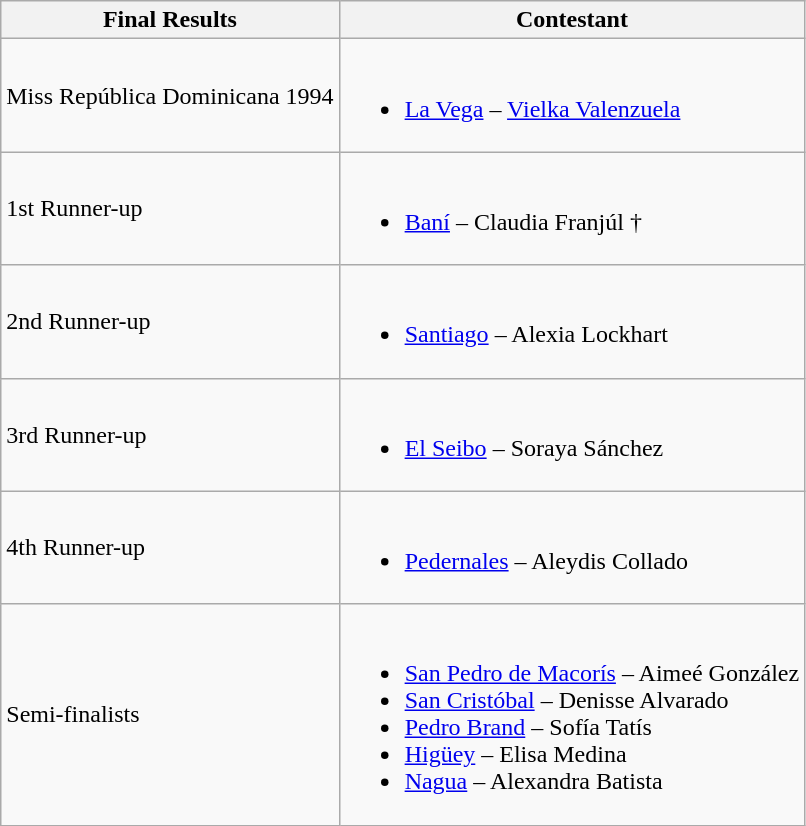<table class="wikitable">
<tr>
<th>Final Results</th>
<th>Contestant</th>
</tr>
<tr>
<td>Miss República Dominicana 1994</td>
<td><br><ul><li><a href='#'>La Vega</a> – <a href='#'>Vielka Valenzuela</a></li></ul></td>
</tr>
<tr>
<td>1st Runner-up</td>
<td><br><ul><li><a href='#'>Baní</a> – Claudia Franjúl †</li></ul></td>
</tr>
<tr>
<td>2nd Runner-up</td>
<td><br><ul><li><a href='#'>Santiago</a> – Alexia Lockhart</li></ul></td>
</tr>
<tr>
<td>3rd Runner-up</td>
<td><br><ul><li><a href='#'>El Seibo</a> – Soraya Sánchez</li></ul></td>
</tr>
<tr>
<td>4th Runner-up</td>
<td><br><ul><li><a href='#'>Pedernales</a> – Aleydis Collado</li></ul></td>
</tr>
<tr>
<td>Semi-finalists</td>
<td><br><ul><li><a href='#'>San Pedro de Macorís</a> – Aimeé González</li><li><a href='#'>San Cristóbal</a> – Denisse Alvarado</li><li><a href='#'>Pedro Brand</a> – Sofía Tatís</li><li><a href='#'>Higüey</a> – Elisa Medina</li><li><a href='#'>Nagua</a> – Alexandra Batista</li></ul></td>
</tr>
</table>
